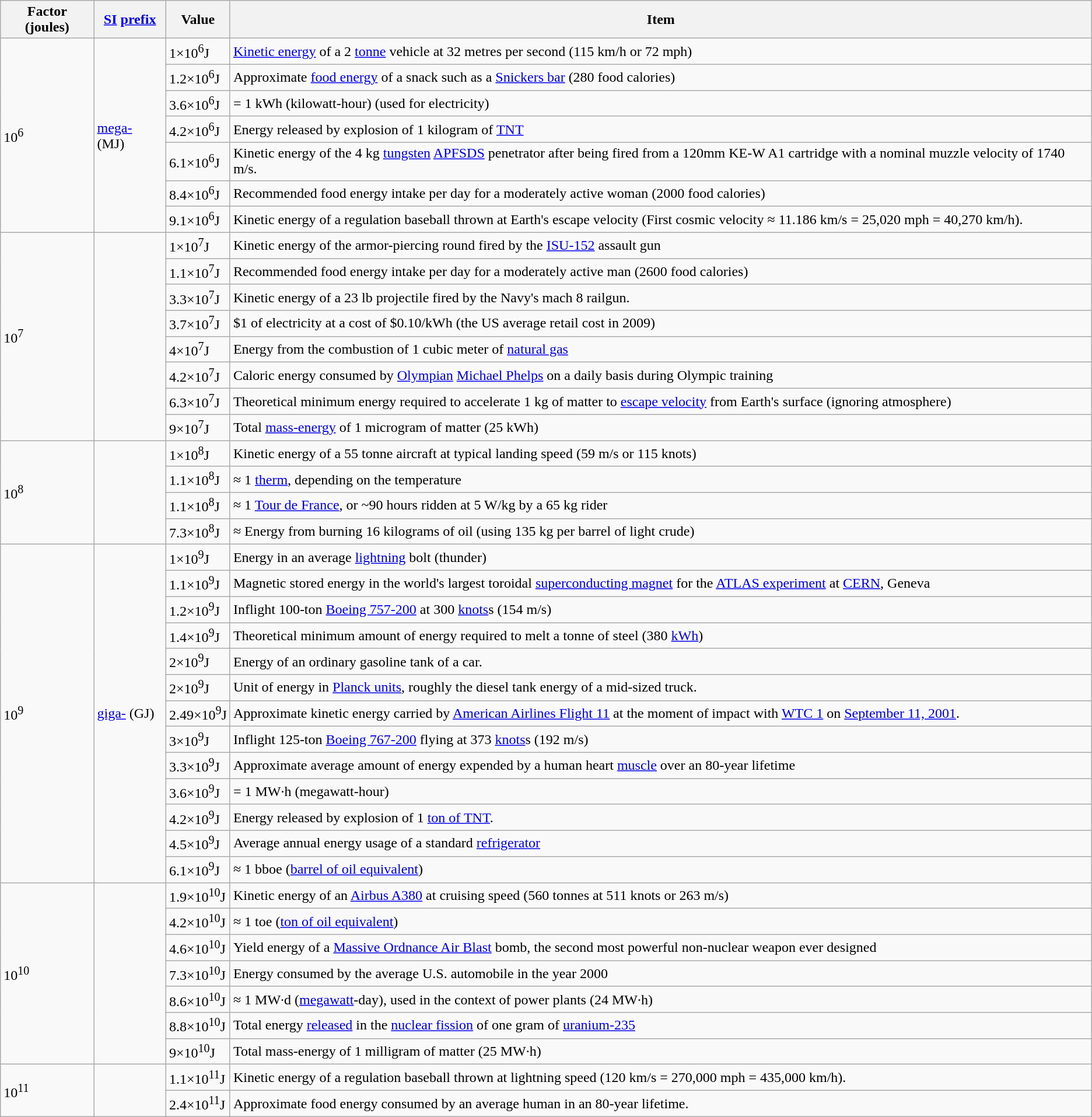<table class="wikitable">
<tr>
<th>Factor (joules)</th>
<th><a href='#'>SI</a> <a href='#'>prefix</a></th>
<th>Value</th>
<th>Item</th>
</tr>
<tr>
<td rowspan="7">10<sup>6</sup></td>
<td rowspan="7"><a href='#'>mega-</a> (MJ)</td>
<td>1×10<sup>6</sup>J</td>
<td><a href='#'>Kinetic energy</a> of a 2 <a href='#'>tonne</a> vehicle at 32 metres per second (115 km/h or 72 mph)</td>
</tr>
<tr>
<td>1.2×10<sup>6</sup>J</td>
<td>Approximate <a href='#'>food energy</a> of a snack such as a <a href='#'>Snickers bar</a> (280 food calories)</td>
</tr>
<tr>
<td>3.6×10<sup>6</sup>J</td>
<td>= 1 kWh (kilowatt-hour) (used for electricity)</td>
</tr>
<tr>
<td>4.2×10<sup>6</sup>J</td>
<td>Energy released by explosion of 1 kilogram of <a href='#'>TNT</a></td>
</tr>
<tr>
<td>6.1×10<sup>6</sup>J</td>
<td>Kinetic energy of the 4 kg <a href='#'>tungsten</a> <a href='#'>APFSDS</a> penetrator after being fired from a 120mm KE-W A1 cartridge with a nominal muzzle velocity of 1740 m/s.</td>
</tr>
<tr>
<td>8.4×10<sup>6</sup>J</td>
<td>Recommended food energy intake per day for a moderately active woman (2000 food calories)</td>
</tr>
<tr>
<td>9.1×10<sup>6</sup>J</td>
<td>Kinetic energy of a regulation baseball thrown at Earth's escape velocity (First cosmic velocity ≈ 11.186 km/s  = 25,020 mph = 40,270 km/h).</td>
</tr>
<tr>
<td rowspan="8">10<sup>7</sup></td>
<td rowspan="8"> </td>
<td>1×10<sup>7</sup>J</td>
<td>Kinetic energy of the armor-piercing round fired by the <a href='#'>ISU-152</a> assault gun</td>
</tr>
<tr>
<td>1.1×10<sup>7</sup>J</td>
<td>Recommended food energy intake per day for a moderately active man (2600 food calories)</td>
</tr>
<tr>
<td>3.3×10<sup>7</sup>J</td>
<td>Kinetic energy of a 23 lb projectile fired by the Navy's mach 8 railgun.</td>
</tr>
<tr>
<td>3.7×10<sup>7</sup>J</td>
<td>$1 of electricity at a cost of $0.10/kWh (the US average retail cost in 2009)</td>
</tr>
<tr>
<td>4×10<sup>7</sup>J</td>
<td>Energy from the combustion of 1 cubic meter of <a href='#'>natural gas</a></td>
</tr>
<tr>
<td>4.2×10<sup>7</sup>J</td>
<td>Caloric energy consumed by <a href='#'>Olympian</a> <a href='#'>Michael Phelps</a> on a daily basis during Olympic training</td>
</tr>
<tr>
<td>6.3×10<sup>7</sup>J</td>
<td>Theoretical minimum energy required to accelerate 1 kg of matter to <a href='#'>escape velocity</a> from Earth's surface (ignoring atmosphere)</td>
</tr>
<tr>
<td>9×10<sup>7</sup>J</td>
<td>Total <a href='#'>mass-energy</a> of 1 microgram of matter (25 kWh)</td>
</tr>
<tr>
<td rowspan=4>10<sup>8</sup></td>
<td rowspan=4> </td>
<td>1×10<sup>8</sup>J</td>
<td>Kinetic energy of a 55 tonne aircraft at typical landing speed (59 m/s or 115 knots)</td>
</tr>
<tr>
<td>1.1×10<sup>8</sup>J</td>
<td>≈ 1 <a href='#'>therm</a>, depending on the temperature</td>
</tr>
<tr>
<td>1.1×10<sup>8</sup>J</td>
<td>≈ 1 <a href='#'>Tour de France</a>, or ~90 hours ridden at 5 W/kg by a 65 kg rider</td>
</tr>
<tr>
<td>7.3×10<sup>8</sup>J</td>
<td>≈ Energy from burning 16 kilograms of oil (using 135 kg per barrel of light crude)</td>
</tr>
<tr>
<td rowspan="13">10<sup>9</sup></td>
<td rowspan="13"><a href='#'>giga-</a> (GJ)</td>
<td>1×10<sup>9</sup>J</td>
<td>Energy in an average <a href='#'>lightning</a> bolt (thunder)</td>
</tr>
<tr>
<td>1.1×10<sup>9</sup>J</td>
<td>Magnetic stored energy in the world's largest toroidal <a href='#'>superconducting magnet</a> for the <a href='#'>ATLAS experiment</a> at <a href='#'>CERN</a>, Geneva</td>
</tr>
<tr>
<td>1.2×10<sup>9</sup>J</td>
<td>Inflight 100-ton <a href='#'>Boeing 757-200</a> at 300 <a href='#'>knots</a>s (154 m/s)</td>
</tr>
<tr>
<td>1.4×10<sup>9</sup>J</td>
<td>Theoretical minimum amount of energy required to melt a tonne of steel (380 <a href='#'>kWh</a>)</td>
</tr>
<tr>
<td>2×10<sup>9</sup>J</td>
<td>Energy of an ordinary  gasoline tank of a car.</td>
</tr>
<tr>
<td>2×10<sup>9</sup>J</td>
<td>Unit of energy in <a href='#'>Planck units</a>, roughly the diesel tank energy of a mid-sized truck.</td>
</tr>
<tr>
<td>2.49×10<sup>9</sup>J</td>
<td>Approximate kinetic energy carried by <a href='#'>American Airlines Flight 11</a> at the moment of impact with <a href='#'>WTC 1</a> on <a href='#'>September 11, 2001</a>.</td>
</tr>
<tr>
<td>3×10<sup>9</sup>J</td>
<td>Inflight 125-ton <a href='#'>Boeing 767-200</a> flying at 373 <a href='#'>knots</a>s (192 m/s)</td>
</tr>
<tr>
<td>3.3×10<sup>9</sup>J</td>
<td>Approximate average amount of energy expended by a human heart <a href='#'>muscle</a> over an 80-year lifetime</td>
</tr>
<tr>
<td>3.6×10<sup>9</sup>J</td>
<td>= 1 MW·h (megawatt-hour)</td>
</tr>
<tr>
<td>4.2×10<sup>9</sup>J</td>
<td>Energy released by explosion of 1 <a href='#'>ton of TNT</a>.</td>
</tr>
<tr>
<td>4.5×10<sup>9</sup>J</td>
<td>Average annual energy usage of a standard <a href='#'>refrigerator</a></td>
</tr>
<tr>
<td>6.1×10<sup>9</sup>J</td>
<td>≈ 1 bboe (<a href='#'>barrel of oil equivalent</a>)</td>
</tr>
<tr>
<td rowspan="7">10<sup>10</sup></td>
<td rowspan="7"> </td>
<td>1.9×10<sup>10</sup>J</td>
<td>Kinetic energy of an <a href='#'>Airbus A380</a> at cruising speed (560 tonnes at 511 knots or 263 m/s)</td>
</tr>
<tr>
<td>4.2×10<sup>10</sup>J</td>
<td>≈ 1 toe (<a href='#'>ton of oil equivalent</a>)</td>
</tr>
<tr>
<td>4.6×10<sup>10</sup>J</td>
<td>Yield energy of a <a href='#'>Massive Ordnance Air Blast</a> bomb, the second most powerful non-nuclear weapon ever designed</td>
</tr>
<tr>
<td>7.3×10<sup>10</sup>J</td>
<td>Energy consumed by the average U.S. automobile in the year 2000</td>
</tr>
<tr>
<td>8.6×10<sup>10</sup>J</td>
<td>≈ 1 MW·d (<a href='#'>megawatt</a>-day), used in the context of power plants (24 MW·h)</td>
</tr>
<tr>
<td>8.8×10<sup>10</sup>J</td>
<td>Total energy <a href='#'>released</a> in the <a href='#'>nuclear fission</a> of one gram of <a href='#'>uranium-235</a></td>
</tr>
<tr>
<td>9×10<sup>10</sup>J</td>
<td>Total mass-energy of 1 milligram of matter (25 MW·h)</td>
</tr>
<tr>
<td rowspan="2">10<sup>11</sup></td>
<td rowspan="2"> </td>
<td>1.1×10<sup>11</sup>J</td>
<td>Kinetic energy of a regulation baseball thrown at lightning speed (120 km/s = 270,000 mph = 435,000 km/h).</td>
</tr>
<tr>
<td>2.4×10<sup>11</sup>J</td>
<td>Approximate food energy consumed by an average human in an 80-year lifetime.</td>
</tr>
</table>
